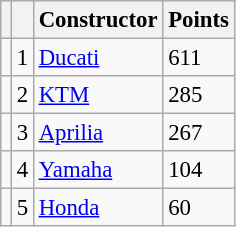<table class="wikitable" style="font-size: 95%;">
<tr>
<th></th>
<th></th>
<th>Constructor</th>
<th>Points</th>
</tr>
<tr>
<td></td>
<td align=center>1</td>
<td> <a href='#'>Ducati</a></td>
<td align=left>611</td>
</tr>
<tr>
<td></td>
<td align=center>2</td>
<td> <a href='#'>KTM</a></td>
<td align=left>285</td>
</tr>
<tr>
<td></td>
<td align=center>3</td>
<td> <a href='#'>Aprilia</a></td>
<td align=left>267</td>
</tr>
<tr>
<td></td>
<td align=center>4</td>
<td> <a href='#'>Yamaha</a></td>
<td align=left>104</td>
</tr>
<tr>
<td></td>
<td align=center>5</td>
<td> <a href='#'>Honda</a></td>
<td align=left>60</td>
</tr>
</table>
